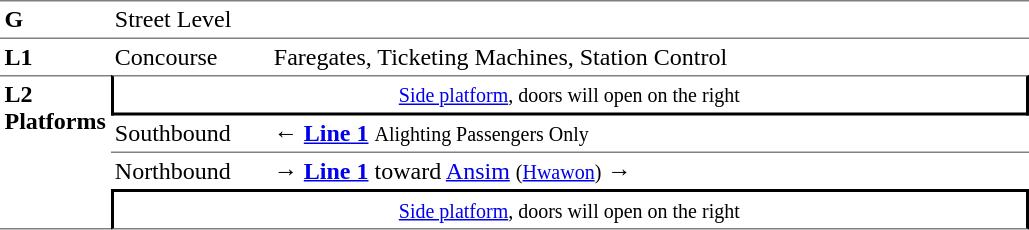<table table border=0 cellspacing=0 cellpadding=3>
<tr>
<td style="border-top:solid 1px gray;border-bottom:solid 1px gray;" width=50 valign=top><strong>G</strong></td>
<td style="border-top:solid 1px gray;border-bottom:solid 1px gray;" width=100 valign=top>Street Level</td>
<td style="border-top:solid 1px gray;border-bottom:solid 1px gray;" width=400 valign=top></td>
</tr>
<tr>
<td style="border-bottom:solid 0 gray;" width=50 valign=top><strong>L1</strong></td>
<td style="border-bottom:solid 0 gray;" width=100 valign=top>Concourse</td>
<td style="border-bottom:solid 0 gray;" width=500 valign=top>Faregates, Ticketing Machines, Station Control</td>
</tr>
<tr>
<td style="border-top:solid 1px gray;border-bottom:solid 1px gray;" rowspan=4 valign=top><strong>L2<br>Platforms</strong></td>
<td style="border-top:solid 1px gray;border-right:solid 2px black;border-left:solid 2px black;border-bottom:solid 2px black;text-align:center;" colspan=2><small><a href='#'>Side platform</a>, doors will open on the right</small></td>
</tr>
<tr>
<td style="border-bottom:solid 1px gray;">Southbound</td>
<td style="border-bottom:solid 1px gray;">← <a href='#'><span><span><strong>Line 1</strong></span></span></a> <small>Alighting Passengers Only</small></td>
</tr>
<tr>
<td>Northbound</td>
<td><span>→</span> <a href='#'><span><span><strong>Line 1</strong></span></span></a> toward <a href='#'>Ansim</a> <small>(<a href='#'>Hwawon</a>)</small> →</td>
</tr>
<tr>
<td style="border-top:solid 2px black;border-right:solid 2px black;border-left:solid 2px black;border-bottom:solid 1px gray;text-align:center;" colspan=2><small><a href='#'>Side platform</a>, doors will open on the right</small></td>
</tr>
</table>
